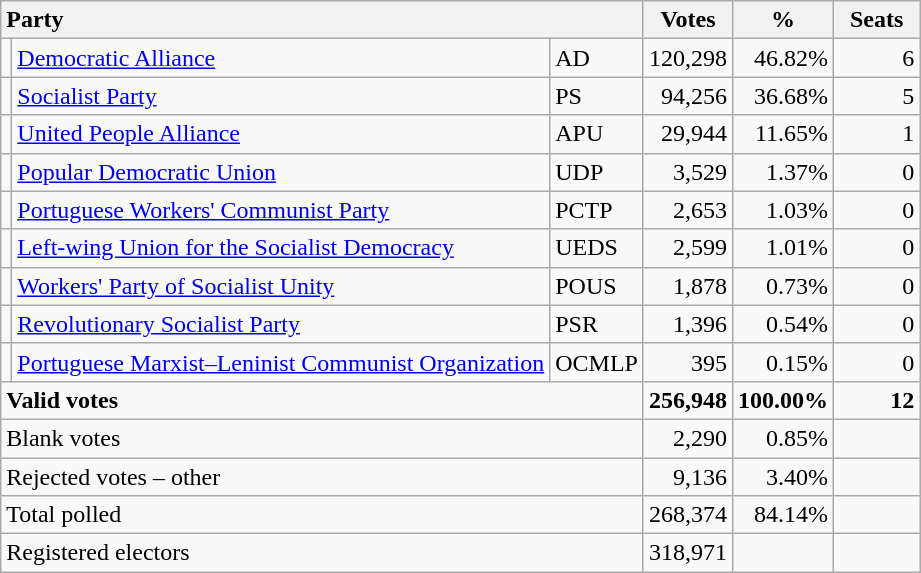<table class="wikitable" border="1" style="text-align:right;">
<tr>
<th style="text-align:left;" colspan=3>Party</th>
<th align=center width="50">Votes</th>
<th align=center width="50">%</th>
<th align=center width="50">Seats</th>
</tr>
<tr>
<td></td>
<td align=left><a href='#'>Democratic Alliance</a></td>
<td align=left>AD</td>
<td>120,298</td>
<td>46.82%</td>
<td>6</td>
</tr>
<tr>
<td></td>
<td align=left><a href='#'>Socialist Party</a></td>
<td align=left>PS</td>
<td>94,256</td>
<td>36.68%</td>
<td>5</td>
</tr>
<tr>
<td></td>
<td align=left><a href='#'>United People Alliance</a></td>
<td align=left>APU</td>
<td>29,944</td>
<td>11.65%</td>
<td>1</td>
</tr>
<tr>
<td></td>
<td align=left><a href='#'>Popular Democratic Union</a></td>
<td align=left>UDP</td>
<td>3,529</td>
<td>1.37%</td>
<td>0</td>
</tr>
<tr>
<td></td>
<td align=left><a href='#'>Portuguese Workers' Communist Party</a></td>
<td align=left>PCTP</td>
<td>2,653</td>
<td>1.03%</td>
<td>0</td>
</tr>
<tr>
<td></td>
<td align=left><a href='#'>Left-wing Union for the Socialist Democracy</a></td>
<td align=left>UEDS</td>
<td>2,599</td>
<td>1.01%</td>
<td>0</td>
</tr>
<tr>
<td></td>
<td align=left><a href='#'>Workers' Party of Socialist Unity</a></td>
<td align=left>POUS</td>
<td>1,878</td>
<td>0.73%</td>
<td>0</td>
</tr>
<tr>
<td></td>
<td align=left><a href='#'>Revolutionary Socialist Party</a></td>
<td align=left>PSR</td>
<td>1,396</td>
<td>0.54%</td>
<td>0</td>
</tr>
<tr>
<td></td>
<td align=left><a href='#'>Portuguese Marxist–Leninist Communist Organization</a></td>
<td align=left>OCMLP</td>
<td>395</td>
<td>0.15%</td>
<td>0</td>
</tr>
<tr style="font-weight:bold">
<td align=left colspan=3>Valid votes</td>
<td>256,948</td>
<td>100.00%</td>
<td>12</td>
</tr>
<tr>
<td align=left colspan=3>Blank votes</td>
<td>2,290</td>
<td>0.85%</td>
<td></td>
</tr>
<tr>
<td align=left colspan=3>Rejected votes – other</td>
<td>9,136</td>
<td>3.40%</td>
<td></td>
</tr>
<tr>
<td align=left colspan=3>Total polled</td>
<td>268,374</td>
<td>84.14%</td>
<td></td>
</tr>
<tr>
<td align=left colspan=3>Registered electors</td>
<td>318,971</td>
<td></td>
<td></td>
</tr>
</table>
